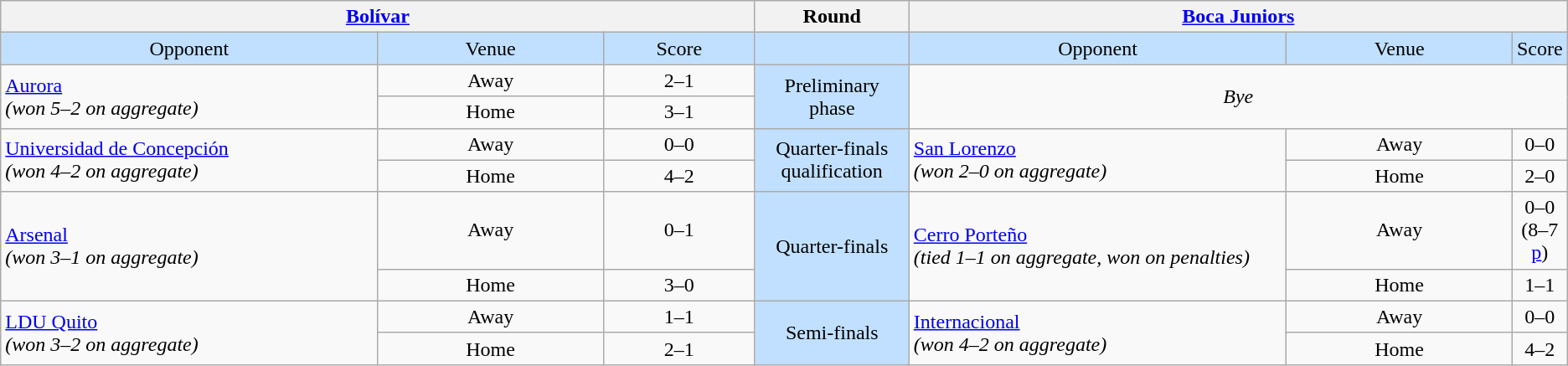<table class="wikitable" style="text-align: center;">
<tr>
<th colspan=3><a href='#'>Bolívar</a></th>
<th>Round</th>
<th colspan=3><a href='#'>Boca Juniors</a></th>
</tr>
<tr bgcolor=#c1e0ff>
<td width=25%>Opponent</td>
<td width=15%>Venue</td>
<td width=10%>Score</td>
<td width=10%></td>
<td width=25%>Opponent</td>
<td width=25%>Venue</td>
<td width=10%>Score</td>
</tr>
<tr>
<td rowspan=2 align=left> <a href='#'>Aurora</a><br><em>(won 5–2 on aggregate)</em></td>
<td>Away</td>
<td>2–1</td>
<td rowspan=2 bgcolor=#c1e0ff>Preliminary phase</td>
<td rowspan=2 colspan=3><em>Bye</em></td>
</tr>
<tr>
<td>Home</td>
<td>3–1</td>
</tr>
<tr>
<td rowspan=2 align=left> <a href='#'>Universidad de Concepción</a><br><em>(won 4–2 on aggregate)</em></td>
<td>Away</td>
<td>0–0</td>
<td rowspan=2 bgcolor=#c1e0ff>Quarter-finals qualification</td>
<td rowspan=2 align=left> <a href='#'>San Lorenzo</a><br><em>(won 2–0 on aggregate)</em></td>
<td>Away</td>
<td>0–0</td>
</tr>
<tr>
<td>Home</td>
<td>4–2</td>
<td>Home</td>
<td>2–0</td>
</tr>
<tr>
<td rowspan=2 align=left> <a href='#'>Arsenal</a><br><em>(won 3–1 on aggregate)</em></td>
<td>Away</td>
<td>0–1</td>
<td rowspan=2 bgcolor=#c1e0ff>Quarter-finals</td>
<td rowspan=2 align=left> <a href='#'>Cerro Porteño</a><br><em>(tied 1–1 on aggregate, won on penalties)</em></td>
<td>Away</td>
<td>0–0 (8–7 <a href='#'>p</a>)</td>
</tr>
<tr>
<td>Home</td>
<td>3–0</td>
<td>Home</td>
<td>1–1</td>
</tr>
<tr>
<td rowspan=2 align=left> <a href='#'>LDU Quito</a><br><em>(won 3–2 on aggregate)</em></td>
<td>Away</td>
<td>1–1</td>
<td rowspan=2 bgcolor=#c1e0ff>Semi-finals</td>
<td rowspan=2 align=left> <a href='#'>Internacional</a><br><em>(won 4–2 on aggregate)</em></td>
<td>Away</td>
<td>0–0</td>
</tr>
<tr>
<td>Home</td>
<td>2–1</td>
<td>Home</td>
<td>4–2</td>
</tr>
</table>
